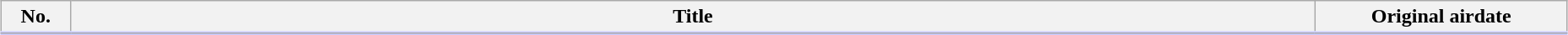<table class="plainrowheaders wikitable" style="width:98%; margin:auto; background:#FFF;">
<tr style="border-bottom: 3px solid #CCF">
<th style="width:3em;">No.</th>
<th>Title</th>
<th style="width:12em;">Original airdate</th>
</tr>
<tr>
</tr>
</table>
